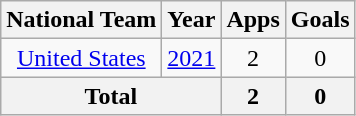<table class="wikitable" style="text-align:center">
<tr>
<th>National Team</th>
<th>Year</th>
<th>Apps</th>
<th>Goals</th>
</tr>
<tr>
<td><a href='#'>United States</a></td>
<td><a href='#'>2021</a></td>
<td>2</td>
<td>0</td>
</tr>
<tr>
<th colspan=2>Total</th>
<th>2</th>
<th>0</th>
</tr>
</table>
